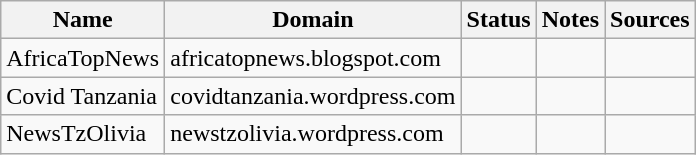<table class="wikitable sortable mw-collapsible mw-collapsed">
<tr>
<th>Name</th>
<th>Domain</th>
<th>Status</th>
<th class="sortable">Notes</th>
<th class="unsortable">Sources</th>
</tr>
<tr>
<td>AfricaTopNews</td>
<td>africatopnews.blogspot.com</td>
<td></td>
<td></td>
<td></td>
</tr>
<tr>
<td>Covid Tanzania</td>
<td>covidtanzania.wordpress.com</td>
<td></td>
<td></td>
<td></td>
</tr>
<tr>
<td>NewsTzOlivia</td>
<td>newstzolivia.wordpress.com</td>
<td></td>
<td></td>
<td></td>
</tr>
</table>
